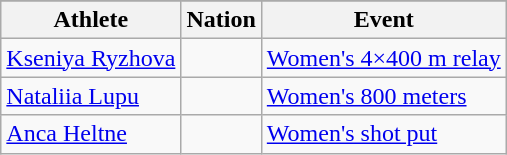<table class="wikitable" align="right">
<tr>
</tr>
<tr>
<th>Athlete</th>
<th>Nation</th>
<th>Event</th>
</tr>
<tr>
<td><a href='#'>Kseniya Ryzhova</a></td>
<td></td>
<td><a href='#'>Women's 4×400 m relay</a></td>
</tr>
<tr>
<td><a href='#'>Nataliia Lupu</a></td>
<td></td>
<td><a href='#'>Women's 800 meters</a></td>
</tr>
<tr>
<td><a href='#'>Anca Heltne</a></td>
<td></td>
<td><a href='#'>Women's shot put</a></td>
</tr>
</table>
